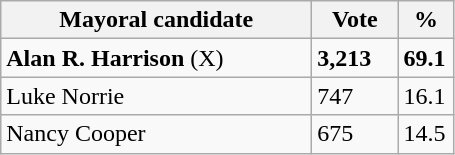<table class="wikitable">
<tr>
<th width="200px">Mayoral candidate</th>
<th width="50px">Vote</th>
<th width="30px">%</th>
</tr>
<tr>
<td><strong>Alan R. Harrison</strong> (X) </td>
<td><strong>3,213</strong></td>
<td><strong>69.1</strong></td>
</tr>
<tr>
<td>Luke Norrie</td>
<td>747</td>
<td>16.1</td>
</tr>
<tr>
<td>Nancy Cooper</td>
<td>675</td>
<td>14.5</td>
</tr>
</table>
